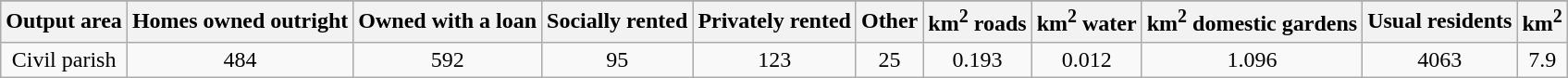<table class="wikitable">
<tr>
</tr>
<tr>
<th>Output area</th>
<th>Homes owned outright</th>
<th>Owned with a loan</th>
<th>Socially rented</th>
<th>Privately rented</th>
<th>Other</th>
<th>km<sup>2</sup> roads</th>
<th>km<sup>2</sup> water</th>
<th>km<sup>2</sup>  domestic gardens</th>
<th>Usual residents</th>
<th>km<sup>2</sup></th>
</tr>
<tr align=center>
<td>Civil parish</td>
<td>484</td>
<td>592</td>
<td>95</td>
<td>123</td>
<td>25</td>
<td>0.193</td>
<td>0.012</td>
<td>1.096</td>
<td>4063</td>
<td>7.9</td>
</tr>
</table>
